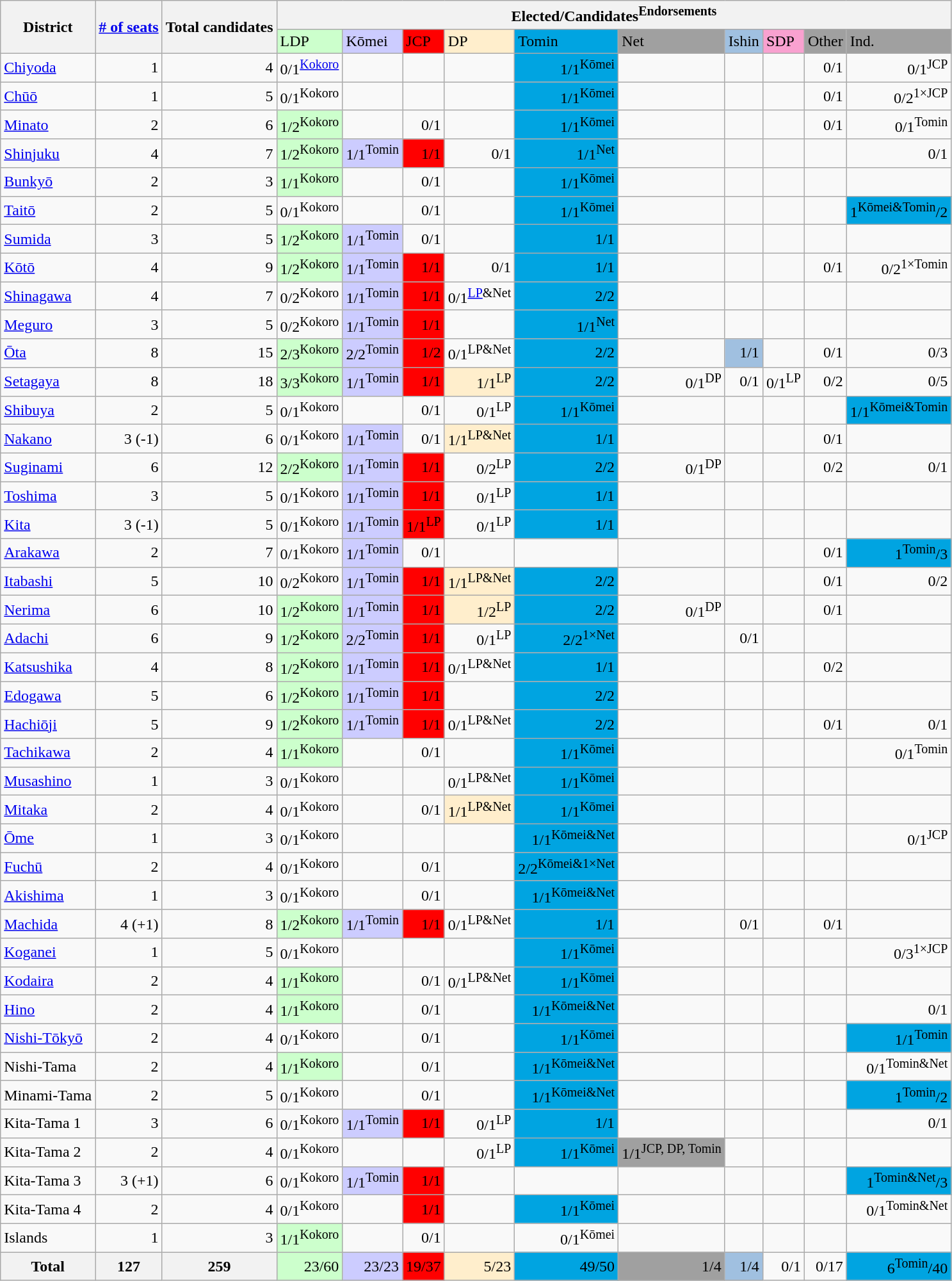<table class="wikitable">
<tr>
<th rowspan="2">District</th>
<th rowspan="2"><a href='#'># of seats</a></th>
<th rowspan="2">Total candidates</th>
<th colspan="10">Elected/Candidates<sup>Endorsements</sup></th>
</tr>
<tr>
<td bgcolor="#CCFFCC">LDP</td>
<td bgcolor="#CCCCFF">Kōmei</td>
<td bgcolor="#FF0000">JCP</td>
<td bgcolor="#FFEECC">DP</td>
<td bgcolor="#00A4E1">Tomin</td>
<td bgcolor="#A0A0A0">Net</td>
<td bgcolor="#A0C0E0">Ishin</td>
<td bgcolor="#F9A1D0">SDP</td>
<td bgcolor="#A0A0A0">Other</td>
<td bgcolor="#A0A0A0">Ind.</td>
</tr>
<tr align="right">
<td align="left "><a href='#'>Chiyoda</a></td>
<td>1</td>
<td>4</td>
<td>0/1<sup><a href='#'>Kokoro</a></sup></td>
<td></td>
<td></td>
<td></td>
<td bgcolor="#00A4E1">1/1<sup>Kōmei</sup></td>
<td></td>
<td></td>
<td></td>
<td>0/1</td>
<td>0/1<sup>JCP</sup></td>
</tr>
<tr align="right">
<td align="left "><a href='#'>Chūō</a></td>
<td>1</td>
<td>5</td>
<td>0/1<sup>Kokoro</sup></td>
<td></td>
<td></td>
<td></td>
<td bgcolor="#00A4E1">1/1<sup>Kōmei</sup></td>
<td></td>
<td></td>
<td></td>
<td>0/1</td>
<td>0/2<sup>1×JCP</sup></td>
</tr>
<tr align="right">
<td align="left "><a href='#'>Minato</a></td>
<td>2</td>
<td>6</td>
<td bgcolor="#CCFFCC">1/2<sup>Kokoro</sup></td>
<td></td>
<td>0/1</td>
<td></td>
<td bgcolor="#00A4E1">1/1<sup>Kōmei</sup></td>
<td></td>
<td></td>
<td></td>
<td>0/1</td>
<td>0/1<sup>Tomin</sup></td>
</tr>
<tr align="right">
<td align="left "><a href='#'>Shinjuku</a></td>
<td>4</td>
<td>7</td>
<td bgcolor="#CCFFCC">1/2<sup>Kokoro</sup></td>
<td bgcolor="#CCCCFF">1/1<sup>Tomin</sup></td>
<td bgcolor="#FF0000">1/1</td>
<td>0/1</td>
<td bgcolor="#00A4E1">1/1<sup>Net</sup></td>
<td></td>
<td></td>
<td></td>
<td></td>
<td>0/1</td>
</tr>
<tr align="right">
<td align="left "><a href='#'>Bunkyō</a></td>
<td>2</td>
<td>3</td>
<td bgcolor="#CCFFCC">1/1<sup>Kokoro</sup></td>
<td></td>
<td>0/1</td>
<td></td>
<td bgcolor="#00A4E1">1/1<sup>Kōmei</sup></td>
<td></td>
<td></td>
<td></td>
<td></td>
<td></td>
</tr>
<tr align="right">
<td align="left "><a href='#'>Taitō</a></td>
<td>2</td>
<td>5</td>
<td>0/1<sup>Kokoro</sup></td>
<td></td>
<td>0/1</td>
<td></td>
<td bgcolor="#00A4E1">1/1<sup>Kōmei</sup></td>
<td></td>
<td></td>
<td></td>
<td></td>
<td bgcolor="#00A4E1">1<sup>Kōmei&Tomin</sup>/2</td>
</tr>
<tr align="right">
<td align="left "><a href='#'>Sumida</a></td>
<td>3</td>
<td>5</td>
<td bgcolor="#CCFFCC">1/2<sup>Kokoro</sup></td>
<td bgcolor="#CCCCFF">1/1<sup>Tomin</sup></td>
<td>0/1</td>
<td></td>
<td bgcolor="#00A4E1">1/1</td>
<td></td>
<td></td>
<td></td>
<td></td>
<td></td>
</tr>
<tr align="right">
<td align="left "><a href='#'>Kōtō</a></td>
<td>4</td>
<td>9</td>
<td bgcolor="#CCFFCC">1/2<sup>Kokoro</sup></td>
<td bgcolor="#CCCCFF">1/1<sup>Tomin</sup></td>
<td bgcolor="#FF0000">1/1</td>
<td>0/1</td>
<td bgcolor="#00A4E1">1/1</td>
<td></td>
<td></td>
<td></td>
<td>0/1</td>
<td>0/2<sup>1×Tomin</sup></td>
</tr>
<tr align="right">
<td align="left "><a href='#'>Shinagawa</a></td>
<td>4</td>
<td>7</td>
<td>0/2<sup>Kokoro</sup></td>
<td bgcolor="#CCCCFF">1/1<sup>Tomin</sup></td>
<td bgcolor="#FF0000">1/1</td>
<td>0/1<sup><a href='#'>LP</a>&Net</sup></td>
<td bgcolor="#00A4E1">2/2</td>
<td></td>
<td></td>
<td></td>
<td></td>
<td></td>
</tr>
<tr align="right">
<td align="left "><a href='#'>Meguro</a></td>
<td>3</td>
<td>5</td>
<td>0/2<sup>Kokoro</sup></td>
<td bgcolor="#CCCCFF">1/1<sup>Tomin</sup></td>
<td bgcolor="#FF0000">1/1</td>
<td></td>
<td bgcolor="#00A4E1">1/1<sup>Net</sup></td>
<td></td>
<td></td>
<td></td>
<td></td>
<td></td>
</tr>
<tr align="right">
<td align="left "><a href='#'>Ōta</a></td>
<td>8</td>
<td>15</td>
<td bgcolor="#CCFFCC">2/3<sup>Kokoro</sup></td>
<td bgcolor="#CCCCFF">2/2<sup>Tomin</sup></td>
<td bgcolor="#FF0000">1/2</td>
<td>0/1<sup>LP&Net</sup></td>
<td bgcolor="#00A4E1">2/2</td>
<td></td>
<td bgcolor="#A0C0E0">1/1</td>
<td></td>
<td>0/1</td>
<td>0/3</td>
</tr>
<tr align="right">
<td align="left "><a href='#'>Setagaya</a></td>
<td>8</td>
<td>18</td>
<td bgcolor="#CCFFCC">3/3<sup>Kokoro</sup></td>
<td bgcolor="#CCCCFF">1/1<sup>Tomin</sup></td>
<td bgcolor="#FF0000">1/1</td>
<td bgcolor="#FFEECC">1/1<sup>LP</sup></td>
<td bgcolor="#00A4E1">2/2</td>
<td>0/1<sup>DP</sup></td>
<td>0/1</td>
<td>0/1<sup>LP</sup></td>
<td>0/2</td>
<td>0/5</td>
</tr>
<tr align="right">
<td align="left "><a href='#'>Shibuya</a></td>
<td>2</td>
<td>5</td>
<td>0/1<sup>Kokoro</sup></td>
<td></td>
<td>0/1</td>
<td>0/1<sup>LP</sup></td>
<td bgcolor="#00A4E1">1/1<sup>Kōmei</sup></td>
<td></td>
<td></td>
<td></td>
<td></td>
<td bgcolor="#00A4E1">1/1<sup>Kōmei&Tomin</sup></td>
</tr>
<tr align="right">
<td align="left "><a href='#'>Nakano</a></td>
<td>3 (-1)</td>
<td>6</td>
<td>0/1<sup>Kokoro</sup></td>
<td bgcolor="#CCCCFF">1/1<sup>Tomin</sup></td>
<td>0/1</td>
<td bgcolor="#FFEECC">1/1<sup>LP&Net</sup></td>
<td bgcolor="#00A4E1">1/1</td>
<td></td>
<td></td>
<td></td>
<td>0/1</td>
<td></td>
</tr>
<tr align="right">
<td align="left "><a href='#'>Suginami</a></td>
<td>6</td>
<td>12</td>
<td bgcolor="#CCFFCC">2/2<sup>Kokoro</sup></td>
<td bgcolor="#CCCCFF">1/1<sup>Tomin</sup></td>
<td bgcolor="#FF0000">1/1</td>
<td>0/2<sup>LP</sup></td>
<td bgcolor="#00A4E1">2/2</td>
<td>0/1<sup>DP</sup></td>
<td></td>
<td></td>
<td>0/2</td>
<td>0/1</td>
</tr>
<tr align="right">
<td align="left "><a href='#'>Toshima</a></td>
<td>3</td>
<td>5</td>
<td>0/1<sup>Kokoro</sup></td>
<td bgcolor="#CCCCFF">1/1<sup>Tomin</sup></td>
<td bgcolor="#FF0000">1/1</td>
<td>0/1<sup>LP</sup></td>
<td bgcolor="#00A4E1">1/1</td>
<td></td>
<td></td>
<td></td>
<td></td>
<td></td>
</tr>
<tr align="right">
<td align="left "><a href='#'>Kita</a></td>
<td>3 (-1)</td>
<td>5</td>
<td>0/1<sup>Kokoro</sup></td>
<td bgcolor="#CCCCFF">1/1<sup>Tomin</sup></td>
<td bgcolor="#FF0000">1/1<sup>LP</sup></td>
<td>0/1<sup>LP</sup></td>
<td bgcolor="#00A4E1">1/1</td>
<td></td>
<td></td>
<td></td>
<td></td>
<td></td>
</tr>
<tr align="right">
<td align="left "><a href='#'>Arakawa</a></td>
<td>2</td>
<td>7</td>
<td>0/1<sup>Kokoro</sup></td>
<td bgcolor="#CCCCFF">1/1<sup>Tomin</sup></td>
<td>0/1</td>
<td></td>
<td></td>
<td></td>
<td></td>
<td></td>
<td>0/1</td>
<td bgcolor="#00A4E1">1<sup>Tomin</sup>/3</td>
</tr>
<tr align="right">
<td align="left "><a href='#'>Itabashi</a></td>
<td>5</td>
<td>10</td>
<td>0/2<sup>Kokoro</sup></td>
<td bgcolor="#CCCCFF">1/1<sup>Tomin</sup></td>
<td bgcolor="#FF0000">1/1</td>
<td bgcolor="#FFEECC">1/1<sup>LP&Net</sup></td>
<td bgcolor="#00A4E1">2/2</td>
<td></td>
<td></td>
<td></td>
<td>0/1</td>
<td>0/2</td>
</tr>
<tr align="right">
<td align="left "><a href='#'>Nerima</a></td>
<td>6</td>
<td>10</td>
<td bgcolor="#CCFFCC">1/2<sup>Kokoro</sup></td>
<td bgcolor="#CCCCFF">1/1<sup>Tomin</sup></td>
<td bgcolor="#FF0000">1/1</td>
<td bgcolor="#FFEECC">1/2<sup>LP</sup></td>
<td bgcolor="#00A4E1">2/2</td>
<td>0/1<sup>DP</sup></td>
<td></td>
<td></td>
<td>0/1</td>
<td></td>
</tr>
<tr align="right">
<td align="left "><a href='#'>Adachi</a></td>
<td>6</td>
<td>9</td>
<td bgcolor="#CCFFCC">1/2<sup>Kokoro</sup></td>
<td bgcolor="#CCCCFF">2/2<sup>Tomin</sup></td>
<td bgcolor="#FF0000">1/1</td>
<td>0/1<sup>LP</sup></td>
<td bgcolor="#00A4E1">2/2<sup>1×Net</sup></td>
<td></td>
<td>0/1</td>
<td></td>
<td></td>
<td></td>
</tr>
<tr align="right">
<td align="left "><a href='#'>Katsushika</a></td>
<td>4</td>
<td>8</td>
<td bgcolor="#CCFFCC">1/2<sup>Kokoro</sup></td>
<td bgcolor="#CCCCFF">1/1<sup>Tomin</sup></td>
<td bgcolor="#FF0000">1/1</td>
<td>0/1<sup>LP&Net</sup></td>
<td bgcolor="#00A4E1">1/1</td>
<td></td>
<td></td>
<td></td>
<td>0/2</td>
<td></td>
</tr>
<tr align="right">
<td align="left "><a href='#'>Edogawa</a></td>
<td>5</td>
<td>6</td>
<td bgcolor="#CCFFCC">1/2<sup>Kokoro</sup></td>
<td bgcolor="#CCCCFF">1/1<sup>Tomin</sup></td>
<td bgcolor="#FF0000">1/1</td>
<td></td>
<td bgcolor="#00A4E1">2/2</td>
<td></td>
<td></td>
<td></td>
<td></td>
<td></td>
</tr>
<tr align="right">
<td align="left "><a href='#'>Hachiōji</a></td>
<td>5</td>
<td>9</td>
<td bgcolor="#CCFFCC">1/2<sup>Kokoro</sup></td>
<td bgcolor="#CCCCFF">1/1<sup>Tomin</sup></td>
<td bgcolor="#FF0000">1/1</td>
<td>0/1<sup>LP&Net</sup></td>
<td bgcolor="#00A4E1">2/2</td>
<td></td>
<td></td>
<td></td>
<td>0/1</td>
<td>0/1</td>
</tr>
<tr align="right">
<td align="left "><a href='#'>Tachikawa</a></td>
<td>2</td>
<td>4</td>
<td bgcolor="#CCFFCC">1/1<sup>Kokoro</sup></td>
<td></td>
<td>0/1</td>
<td></td>
<td bgcolor="#00A4E1">1/1<sup>Kōmei</sup></td>
<td></td>
<td></td>
<td></td>
<td></td>
<td>0/1<sup>Tomin</sup></td>
</tr>
<tr align="right">
<td align="left "><a href='#'>Musashino</a></td>
<td>1</td>
<td>3</td>
<td>0/1<sup>Kokoro</sup></td>
<td></td>
<td></td>
<td>0/1<sup>LP&Net</sup></td>
<td bgcolor="#00A4E1">1/1<sup>Kōmei</sup></td>
<td></td>
<td></td>
<td></td>
<td></td>
<td></td>
</tr>
<tr align="right">
<td align="left "><a href='#'>Mitaka</a></td>
<td>2</td>
<td>4</td>
<td>0/1<sup>Kokoro</sup></td>
<td></td>
<td>0/1</td>
<td bgcolor="#FFEECC">1/1<sup>LP&Net</sup></td>
<td bgcolor="#00A4E1">1/1<sup>Kōmei</sup></td>
<td></td>
<td></td>
<td></td>
<td></td>
<td></td>
</tr>
<tr align="right">
<td align="left "><a href='#'>Ōme</a></td>
<td>1</td>
<td>3</td>
<td>0/1<sup>Kokoro</sup></td>
<td></td>
<td></td>
<td></td>
<td bgcolor="#00A4E1">1/1<sup>Kōmei&Net</sup></td>
<td></td>
<td></td>
<td></td>
<td></td>
<td>0/1<sup>JCP</sup></td>
</tr>
<tr align="right">
<td align="left "><a href='#'>Fuchū</a></td>
<td>2</td>
<td>4</td>
<td>0/1<sup>Kokoro</sup></td>
<td></td>
<td>0/1</td>
<td></td>
<td bgcolor="#00A4E1">2/2<sup>Kōmei&1×Net</sup></td>
<td></td>
<td></td>
<td></td>
<td></td>
<td></td>
</tr>
<tr align="right">
<td align="left "><a href='#'>Akishima</a></td>
<td>1</td>
<td>3</td>
<td>0/1<sup>Kokoro</sup></td>
<td></td>
<td>0/1</td>
<td></td>
<td bgcolor="#00A4E1">1/1<sup>Kōmei&Net</sup></td>
<td></td>
<td></td>
<td></td>
<td></td>
<td></td>
</tr>
<tr align="right">
<td align="left "><a href='#'>Machida</a></td>
<td>4 (+1)</td>
<td>8</td>
<td bgcolor="#CCFFCC">1/2<sup>Kokoro</sup></td>
<td bgcolor="#CCCCFF">1/1<sup>Tomin</sup></td>
<td bgcolor="#FF0000">1/1</td>
<td>0/1<sup>LP&Net</sup></td>
<td bgcolor="#00A4E1">1/1</td>
<td></td>
<td>0/1</td>
<td></td>
<td>0/1</td>
<td></td>
</tr>
<tr align="right">
<td align="left "><a href='#'>Koganei</a></td>
<td>1</td>
<td>5</td>
<td>0/1<sup>Kokoro</sup></td>
<td></td>
<td></td>
<td></td>
<td bgcolor="#00A4E1">1/1<sup>Kōmei</sup></td>
<td></td>
<td></td>
<td></td>
<td></td>
<td>0/3<sup>1×JCP</sup></td>
</tr>
<tr align="right">
<td align="left "><a href='#'>Kodaira</a></td>
<td>2</td>
<td>4</td>
<td bgcolor="#CCFFCC">1/1<sup>Kokoro</sup></td>
<td></td>
<td>0/1</td>
<td>0/1<sup>LP&Net</sup></td>
<td bgcolor="#00A4E1">1/1<sup>Kōmei</sup></td>
<td></td>
<td></td>
<td></td>
<td></td>
<td></td>
</tr>
<tr align="right">
<td align="left "><a href='#'>Hino</a></td>
<td>2</td>
<td>4</td>
<td bgcolor="#CCFFCC">1/1<sup>Kokoro</sup></td>
<td></td>
<td>0/1</td>
<td></td>
<td bgcolor="#00A4E1">1/1<sup>Kōmei&Net</sup></td>
<td></td>
<td></td>
<td></td>
<td></td>
<td>0/1</td>
</tr>
<tr align="right">
<td align="left "><a href='#'>Nishi-Tōkyō</a></td>
<td>2</td>
<td>4</td>
<td>0/1<sup>Kokoro</sup></td>
<td></td>
<td>0/1</td>
<td></td>
<td bgcolor="#00A4E1">1/1<sup>Kōmei</sup></td>
<td></td>
<td></td>
<td></td>
<td></td>
<td bgcolor="#00A4E1">1/1<sup>Tomin</sup></td>
</tr>
<tr align="right">
<td align="left ">Nishi-Tama</td>
<td>2</td>
<td>4</td>
<td bgcolor="#CCFFCC">1/1<sup>Kokoro</sup></td>
<td></td>
<td>0/1</td>
<td></td>
<td bgcolor="#00A4E1">1/1<sup>Kōmei&Net</sup></td>
<td></td>
<td></td>
<td></td>
<td></td>
<td>0/1<sup>Tomin&Net</sup></td>
</tr>
<tr align="right">
<td align="left ">Minami-Tama</td>
<td>2</td>
<td>5</td>
<td>0/1<sup>Kokoro</sup></td>
<td></td>
<td>0/1</td>
<td></td>
<td bgcolor="#00A4E1">1/1<sup>Kōmei&Net</sup></td>
<td></td>
<td></td>
<td></td>
<td></td>
<td bgcolor="#00A4E1">1<sup>Tomin</sup>/2</td>
</tr>
<tr align="right">
<td align="left ">Kita-Tama 1</td>
<td>3</td>
<td>6</td>
<td>0/1<sup>Kokoro</sup></td>
<td bgcolor="#CCCCFF">1/1<sup>Tomin</sup></td>
<td bgcolor="#FF0000">1/1</td>
<td>0/1<sup>LP</sup></td>
<td bgcolor="#00A4E1">1/1</td>
<td></td>
<td></td>
<td></td>
<td></td>
<td>0/1</td>
</tr>
<tr align="right">
<td align="left ">Kita-Tama 2</td>
<td>2</td>
<td>4</td>
<td>0/1<sup>Kokoro</sup></td>
<td></td>
<td></td>
<td>0/1<sup>LP</sup></td>
<td bgcolor="#00A4E1">1/1<sup>Kōmei</sup></td>
<td bgcolor="#A0A0A0">1/1<sup>JCP, DP, Tomin</sup></td>
<td></td>
<td></td>
<td></td>
<td></td>
</tr>
<tr align="right">
<td align="left ">Kita-Tama 3</td>
<td>3 (+1)</td>
<td>6</td>
<td>0/1<sup>Kokoro</sup></td>
<td bgcolor="#CCCCFF">1/1<sup>Tomin</sup></td>
<td bgcolor="#FF0000">1/1</td>
<td></td>
<td></td>
<td></td>
<td></td>
<td></td>
<td></td>
<td bgcolor="#00A4E1">1<sup>Tomin&Net</sup>/3</td>
</tr>
<tr align="right">
<td align="left ">Kita-Tama 4</td>
<td>2</td>
<td>4</td>
<td>0/1<sup>Kokoro</sup></td>
<td></td>
<td bgcolor="#FF0000">1/1</td>
<td></td>
<td bgcolor="#00A4E1">1/1<sup>Kōmei</sup></td>
<td></td>
<td></td>
<td></td>
<td></td>
<td>0/1<sup>Tomin&Net</sup></td>
</tr>
<tr align="right">
<td align="left ">Islands</td>
<td>1</td>
<td>3</td>
<td bgcolor="#CCFFCC">1/1<sup>Kokoro</sup></td>
<td></td>
<td>0/1</td>
<td></td>
<td>0/1<sup>Kōmei</sup></td>
<td></td>
<td></td>
<td></td>
<td></td>
<td></td>
</tr>
<tr align="right">
<th>Total</th>
<th>127</th>
<th>259</th>
<td bgcolor="#CCFFCC">23/60</td>
<td bgcolor="#CCCCFF">23/23</td>
<td bgcolor="#FF0000">19/37</td>
<td bgcolor="#FFEECC">5/23</td>
<td bgcolor="#00A4E1">49/50</td>
<td bgcolor="#A0A0A0">1/4</td>
<td bgcolor="#A0C0E0">1/4</td>
<td>0/1</td>
<td>0/17</td>
<td bgcolor="#00A4E1">6<sup>Tomin</sup>/40</td>
</tr>
</table>
